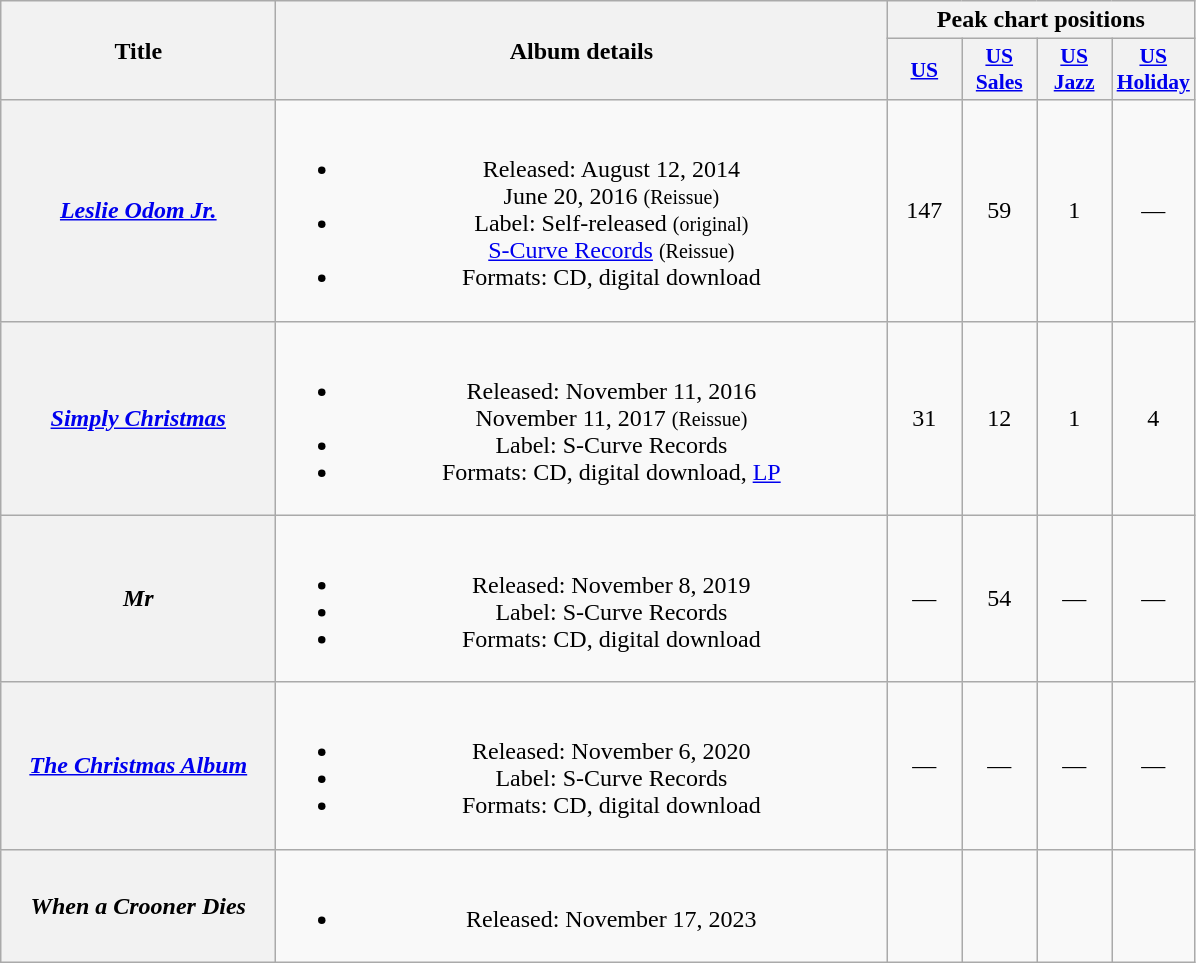<table class="wikitable plainrowheaders" style="text-align:center;">
<tr>
<th scope="col" rowspan="2" style="width:11em;">Title</th>
<th scope="col" rowspan="2" style="width:25em;">Album details</th>
<th scope="col" colspan="4">Peak chart positions</th>
</tr>
<tr>
<th scope="col" style="width:3em;font-size:90%;"><a href='#'>US</a></th>
<th scope="col" style="width:3em;font-size:90%;"><a href='#'>US Sales</a></th>
<th scope="col" style="width:3em;font-size:90%;"><a href='#'>US Jazz</a></th>
<th scope="col" style="width:3em;font-size:90%;"><a href='#'>US Holiday</a></th>
</tr>
<tr>
<th scope="row"><em><a href='#'>Leslie Odom Jr.</a></em></th>
<td><br><ul><li>Released: August 12, 2014<br>June 20, 2016 <small>(Reissue)</small></li><li>Label: Self-released <small>(original)</small><br><a href='#'>S-Curve Records</a> <small>(Reissue)</small></li><li>Formats: CD, digital download</li></ul></td>
<td>147</td>
<td>59</td>
<td>1</td>
<td>—</td>
</tr>
<tr>
<th scope="row"><em><a href='#'>Simply Christmas</a></em></th>
<td><br><ul><li>Released: November 11, 2016<br>November 11, 2017 <small>(Reissue)</small></li><li>Label: S-Curve Records</li><li>Formats: CD, digital download, <a href='#'>LP</a></li></ul></td>
<td>31</td>
<td>12</td>
<td>1</td>
<td>4</td>
</tr>
<tr>
<th scope="row"><em>Mr</em></th>
<td><br><ul><li>Released: November 8, 2019</li><li>Label: S-Curve Records</li><li>Formats: CD, digital download</li></ul></td>
<td>—</td>
<td>54</td>
<td>—</td>
<td>—</td>
</tr>
<tr>
<th scope="row"><em><a href='#'>The Christmas Album</a></em></th>
<td><br><ul><li>Released: November 6, 2020</li><li>Label: S-Curve Records</li><li>Formats: CD, digital download</li></ul></td>
<td>—</td>
<td>—</td>
<td>—</td>
<td>—</td>
</tr>
<tr>
<th scope="row"><em>When a Crooner Dies</em></th>
<td><br><ul><li>Released: November 17, 2023</li></ul></td>
<td></td>
<td></td>
<td></td>
<td></td>
</tr>
</table>
